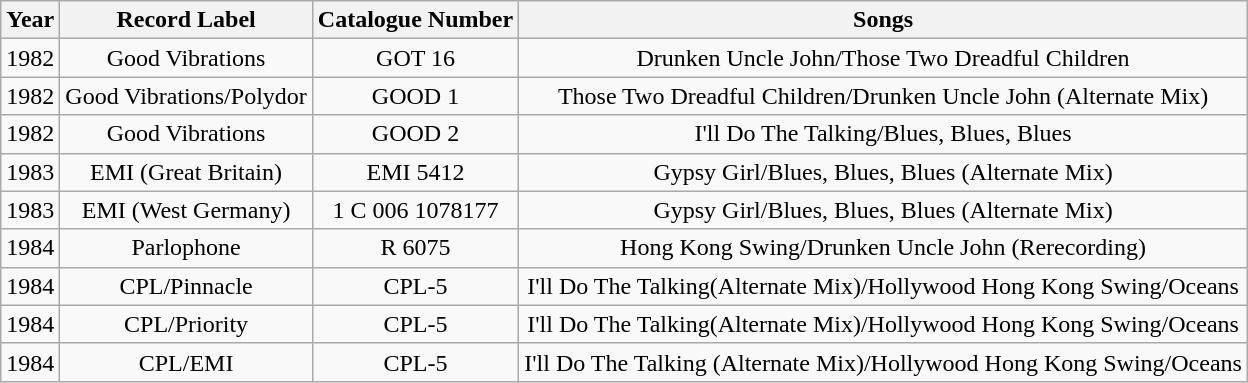<table class="wikitable">
<tr>
<th align="center">Year</th>
<th align="center">Record Label</th>
<th align="center">Catalogue Number</th>
<th align="center">Songs</th>
</tr>
<tr>
<td align="center">1982</td>
<td align="center">Good Vibrations</td>
<td align="center">GOT 16</td>
<td align="center">Drunken Uncle John/Those Two Dreadful Children</td>
</tr>
<tr>
<td align="center">1982</td>
<td align="center">Good Vibrations/Polydor</td>
<td align="center">GOOD 1</td>
<td align="center">Those Two Dreadful Children/Drunken Uncle John (Alternate Mix)</td>
</tr>
<tr>
<td align="center">1982</td>
<td align="center">Good Vibrations</td>
<td align="center">GOOD 2</td>
<td align="center">I'll Do The Talking/Blues, Blues, Blues</td>
</tr>
<tr>
<td align="center">1983</td>
<td align="center">EMI (Great Britain)</td>
<td align="center">EMI 5412</td>
<td align="center">Gypsy Girl/Blues, Blues, Blues (Alternate Mix)</td>
</tr>
<tr>
<td align="center">1983</td>
<td align="center">EMI (West Germany)</td>
<td align="center">1 C 006 1078177</td>
<td align="center">Gypsy Girl/Blues, Blues, Blues (Alternate Mix)</td>
</tr>
<tr>
<td align="center">1984</td>
<td align="center">Parlophone</td>
<td align="center">R 6075</td>
<td align="center">Hong Kong Swing/Drunken Uncle John (Rerecording)</td>
</tr>
<tr>
<td align="center">1984</td>
<td align="center">CPL/Pinnacle</td>
<td align="center">CPL-5</td>
<td align="center">I'll Do The Talking(Alternate Mix)/Hollywood Hong Kong Swing/Oceans</td>
</tr>
<tr>
<td align="center">1984</td>
<td align="center">CPL/Priority</td>
<td align="center">CPL-5</td>
<td align="center">I'll Do The Talking(Alternate Mix)/Hollywood Hong Kong Swing/Oceans</td>
</tr>
<tr>
<td align="center">1984</td>
<td align="center">CPL/EMI</td>
<td align="center">CPL-5</td>
<td align="center">I'll Do The Talking (Alternate Mix)/Hollywood Hong Kong Swing/Oceans</td>
</tr>
</table>
